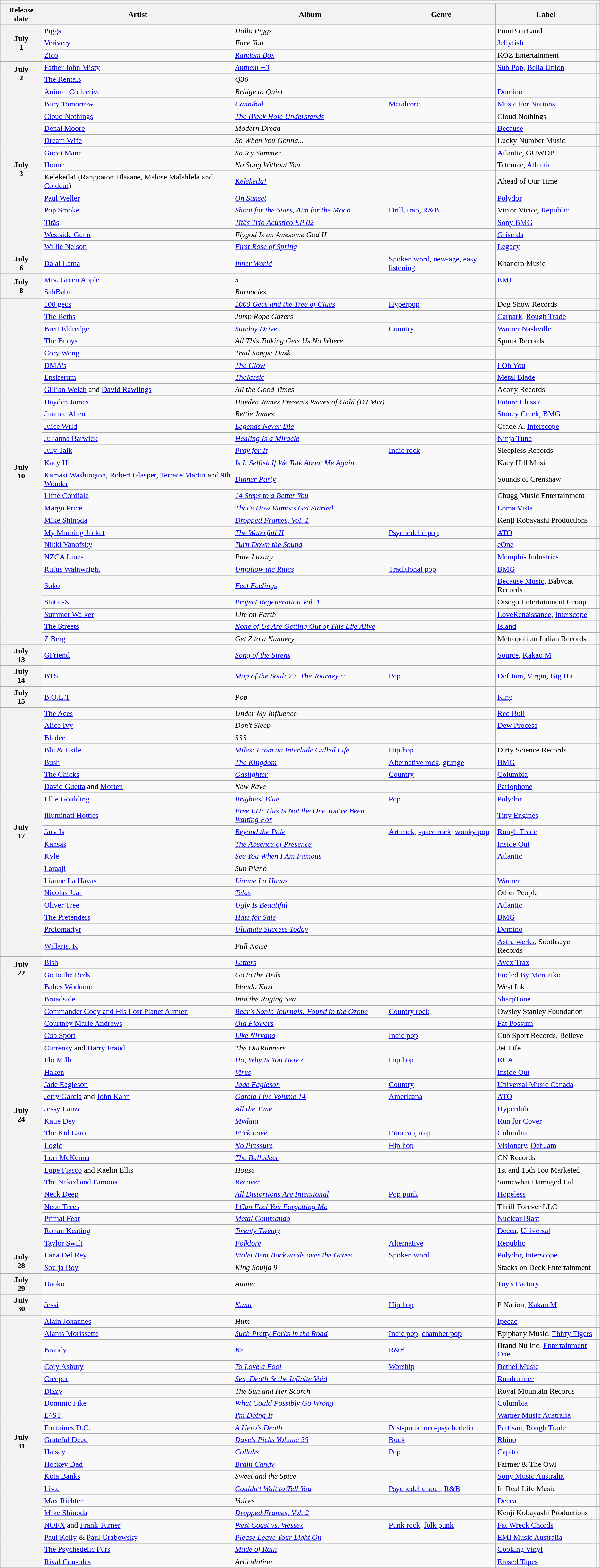<table class="wikitable plainrowheaders">
<tr>
<td colspan="6" style="text-align:center;"></td>
</tr>
<tr>
<th scope="col">Release date</th>
<th scope="col">Artist</th>
<th scope="col">Album</th>
<th scope="col">Genre</th>
<th scope="col">Label</th>
<th scope="col"></th>
</tr>
<tr>
<th scope="row" rowspan="3" style="text-align:center;">July<br>1</th>
<td><a href='#'>Piggs</a></td>
<td><em>Hallo Piggs</em></td>
<td></td>
<td>PourPourLand</td>
<td></td>
</tr>
<tr>
<td><a href='#'>Verivery</a></td>
<td><em>Face You</em></td>
<td></td>
<td><a href='#'>Jellyfish</a></td>
<td></td>
</tr>
<tr>
<td><a href='#'>Zico</a></td>
<td><em><a href='#'>Random Box</a></em></td>
<td></td>
<td>KOZ Entertainment</td>
<td></td>
</tr>
<tr>
<th scope="row" rowspan="2" style="text-align:center;">July<br>2</th>
<td><a href='#'>Father John Misty</a></td>
<td><em><a href='#'>Anthem +3</a></em></td>
<td></td>
<td><a href='#'>Sub Pop</a>, <a href='#'>Bella Union</a></td>
<td></td>
</tr>
<tr>
<td><a href='#'>The Rentals</a></td>
<td><em>Q36</em></td>
<td></td>
<td></td>
<td></td>
</tr>
<tr>
<th scope="row" rowspan="13" style="text-align:center;">July<br>3</th>
<td><a href='#'>Animal Collective</a></td>
<td><em>Bridge to Quiet</em></td>
<td></td>
<td><a href='#'>Domino</a></td>
<td></td>
</tr>
<tr>
<td><a href='#'>Bury Tomorrow</a></td>
<td><em><a href='#'>Cannibal</a></em></td>
<td><a href='#'>Metalcore</a></td>
<td><a href='#'>Music For Nations</a></td>
<td></td>
</tr>
<tr>
<td><a href='#'>Cloud Nothings</a></td>
<td><em><a href='#'>The Black Hole Understands</a></em></td>
<td></td>
<td>Cloud Nothings</td>
<td></td>
</tr>
<tr>
<td><a href='#'>Denai Moore</a></td>
<td><em>Modern Dread</em></td>
<td></td>
<td><a href='#'>Because</a></td>
<td></td>
</tr>
<tr>
<td><a href='#'>Dream Wife</a></td>
<td><em>So When You Gonna...</em></td>
<td></td>
<td>Lucky Number Music</td>
<td></td>
</tr>
<tr>
<td><a href='#'>Gucci Mane</a></td>
<td><em>So Icy Summer</em></td>
<td></td>
<td><a href='#'>Atlantic</a>, GUWOP</td>
<td></td>
</tr>
<tr>
<td><a href='#'>Honne</a></td>
<td><em>No Song Without You</em></td>
<td></td>
<td>Tatemae, <a href='#'>Atlantic</a></td>
<td></td>
</tr>
<tr>
<td>Keleketla! (Rangoatoo Hlasane, Malose Malahlela and <a href='#'>Coldcut</a>)</td>
<td><em><a href='#'>Keleketla!</a></em></td>
<td></td>
<td>Ahead of Our Time</td>
<td></td>
</tr>
<tr>
<td><a href='#'>Paul Weller</a></td>
<td><em><a href='#'>On Sunset</a></em></td>
<td></td>
<td><a href='#'>Polydor</a></td>
<td></td>
</tr>
<tr>
<td><a href='#'>Pop Smoke</a></td>
<td><em><a href='#'>Shoot for the Stars, Aim for the Moon</a></em></td>
<td><a href='#'>Drill</a>, <a href='#'>trap</a>, <a href='#'>R&B</a></td>
<td>Victor Victor, <a href='#'>Republic</a></td>
<td></td>
</tr>
<tr>
<td><a href='#'>Titãs</a></td>
<td><em><a href='#'>Titãs Trio Acústico EP 02</a></em></td>
<td></td>
<td><a href='#'>Sony BMG</a></td>
<td></td>
</tr>
<tr>
<td><a href='#'>Westside Gunn</a></td>
<td><em>Flygod Is an Awesome God II</em></td>
<td></td>
<td><a href='#'>Griselda</a></td>
<td></td>
</tr>
<tr>
<td><a href='#'>Willie Nelson</a></td>
<td><em><a href='#'>First Rose of Spring</a></em></td>
<td></td>
<td><a href='#'>Legacy</a></td>
<td></td>
</tr>
<tr>
<th scope="row" style="text-align:center;">July<br>6</th>
<td><a href='#'>Dalai Lama</a></td>
<td><em><a href='#'>Inner World</a></em></td>
<td><a href='#'>Spoken word</a>, <a href='#'>new-age</a>, <a href='#'>easy listening</a></td>
<td>Khandro Music</td>
<td></td>
</tr>
<tr>
<th scope="row" rowspan="2" style="text-align:center;">July<br>8</th>
<td><a href='#'>Mrs. Green Apple</a></td>
<td><em>5</em></td>
<td></td>
<td><a href='#'>EMI</a></td>
<td></td>
</tr>
<tr>
<td><a href='#'>SahBabii</a></td>
<td><em>Barnacles</em></td>
<td></td>
<td></td>
<td></td>
</tr>
<tr>
<th scope="row" rowspan="27" style="text-align:center;">July<br>10</th>
<td><a href='#'>100 gecs</a></td>
<td><em><a href='#'>1000 Gecs and the Tree of Clues</a></em></td>
<td><a href='#'>Hyperpop</a></td>
<td>Dog Show Records</td>
<td></td>
</tr>
<tr>
<td><a href='#'>The Beths</a></td>
<td><em>Jump Rope Gazers</em></td>
<td></td>
<td><a href='#'>Carpark</a>, <a href='#'>Rough Trade</a></td>
<td></td>
</tr>
<tr>
<td><a href='#'>Brett Eldredge</a></td>
<td><em><a href='#'>Sunday Drive</a></em></td>
<td><a href='#'>Country</a></td>
<td><a href='#'>Warner Nashville</a></td>
<td></td>
</tr>
<tr>
<td><a href='#'>The Buoys</a></td>
<td><em>All This Talking Gets Us No Where</em></td>
<td></td>
<td>Spunk Records</td>
<td></td>
</tr>
<tr>
<td><a href='#'>Cory Wong</a></td>
<td><em>Trail Songs: Dusk</em></td>
<td></td>
<td></td>
<td></td>
</tr>
<tr>
<td><a href='#'>DMA's</a></td>
<td><em><a href='#'>The Glow</a></em></td>
<td></td>
<td><a href='#'>I Oh You</a></td>
<td></td>
</tr>
<tr>
<td><a href='#'>Ensiferum</a></td>
<td><em><a href='#'>Thalassic</a></em></td>
<td></td>
<td><a href='#'>Metal Blade</a></td>
<td></td>
</tr>
<tr>
<td><a href='#'>Gillian Welch</a> and <a href='#'>David Rawlings</a></td>
<td><em>All the Good Times</em></td>
<td></td>
<td>Acony Records</td>
<td></td>
</tr>
<tr>
<td><a href='#'>Hayden James</a></td>
<td><em>Hayden James Presents Waves of Gold (DJ Mix)</em></td>
<td></td>
<td><a href='#'>Future Classic</a></td>
<td></td>
</tr>
<tr>
<td><a href='#'>Jimmie Allen</a></td>
<td><em>Bettie James</em></td>
<td></td>
<td><a href='#'>Stoney Creek</a>, <a href='#'>BMG</a></td>
<td></td>
</tr>
<tr>
<td><a href='#'>Juice Wrld</a></td>
<td><em><a href='#'>Legends Never Die</a></em></td>
<td></td>
<td>Grade A, <a href='#'>Interscope</a></td>
<td></td>
</tr>
<tr>
<td><a href='#'>Julianna Barwick</a></td>
<td><em><a href='#'>Healing Is a Miracle</a></em></td>
<td></td>
<td><a href='#'>Ninja Tune</a></td>
<td></td>
</tr>
<tr>
<td><a href='#'>July Talk</a></td>
<td><em><a href='#'>Pray for It</a></em></td>
<td><a href='#'>Indie rock</a></td>
<td>Sleepless Records</td>
<td></td>
</tr>
<tr>
<td><a href='#'>Kacy Hill</a></td>
<td><em><a href='#'>Is It Selfish If We Talk About Me Again</a></em></td>
<td></td>
<td>Kacy Hill Music</td>
<td></td>
</tr>
<tr>
<td><a href='#'>Kamasi Washington</a>, <a href='#'>Robert Glasper</a>, <a href='#'>Terrace Martin</a> and <a href='#'>9th Wonder</a></td>
<td><a href='#'><em>Dinner Party</em></a></td>
<td></td>
<td>Sounds of Crenshaw</td>
<td></td>
</tr>
<tr>
<td><a href='#'>Lime Cordiale</a></td>
<td><em><a href='#'>14 Steps to a Better You</a></em></td>
<td></td>
<td>Chugg Music Entertainment</td>
<td></td>
</tr>
<tr>
<td><a href='#'>Margo Price</a></td>
<td><em><a href='#'>That's How Rumors Get Started</a></em></td>
<td></td>
<td><a href='#'>Loma Vista</a></td>
<td></td>
</tr>
<tr>
<td><a href='#'>Mike Shinoda</a></td>
<td><em><a href='#'>Dropped Frames, Vol. 1</a></em></td>
<td></td>
<td>Kenji Kobayashi Productions</td>
<td></td>
</tr>
<tr>
<td><a href='#'>My Morning Jacket</a></td>
<td><em><a href='#'>The Waterfall II</a></em></td>
<td><a href='#'>Psychedelic pop</a></td>
<td><a href='#'>ATO</a></td>
<td></td>
</tr>
<tr>
<td><a href='#'>Nikki Yanofsky</a></td>
<td><em><a href='#'>Turn Down the Sound</a></em></td>
<td></td>
<td><a href='#'>eOne</a></td>
<td></td>
</tr>
<tr>
<td><a href='#'>NZCA Lines</a></td>
<td><em>Pure Luxury</em></td>
<td></td>
<td><a href='#'>Memphis Industries</a></td>
<td></td>
</tr>
<tr>
<td><a href='#'>Rufus Wainwright</a></td>
<td><em><a href='#'>Unfollow the Rules</a></em></td>
<td><a href='#'>Traditional pop</a></td>
<td><a href='#'>BMG</a></td>
<td></td>
</tr>
<tr>
<td><a href='#'>Soko</a></td>
<td><em><a href='#'>Feel Feelings</a></em></td>
<td></td>
<td><a href='#'>Because Music</a>, Babycat Records</td>
<td></td>
</tr>
<tr>
<td><a href='#'>Static-X</a></td>
<td><em><a href='#'>Project Regeneration Vol. 1</a></em></td>
<td></td>
<td>Otsego Entertainment Group</td>
<td></td>
</tr>
<tr>
<td><a href='#'>Summer Walker</a></td>
<td><em>Life on Earth</em></td>
<td></td>
<td><a href='#'>LoveRenaissance</a>, <a href='#'>Interscope</a></td>
<td></td>
</tr>
<tr>
<td><a href='#'>The Streets</a></td>
<td><em><a href='#'>None of Us Are Getting Out of This Life Alive</a></em></td>
<td></td>
<td><a href='#'>Island</a></td>
<td></td>
</tr>
<tr>
<td><a href='#'>Z Berg</a></td>
<td><em>Get Z to a Nunnery</em></td>
<td></td>
<td>Metropolitan Indian Records</td>
<td></td>
</tr>
<tr>
<th scope="row" style="text-align:center;">July<br>13</th>
<td><a href='#'>GFriend</a></td>
<td><em><a href='#'>Song of the Sirens</a></em></td>
<td></td>
<td><a href='#'>Source</a>, <a href='#'>Kakao M</a></td>
<td></td>
</tr>
<tr>
<th scope="row" style="text-align:center;">July<br>14</th>
<td><a href='#'>BTS</a></td>
<td><em><a href='#'>Map of the Soul: 7 ~ The Journey ~</a></em></td>
<td><a href='#'>Pop</a></td>
<td><a href='#'>Def Jam</a>, <a href='#'>Virgin</a>, <a href='#'>Big Hit</a></td>
<td></td>
</tr>
<tr>
<th scope="row" style="text-align:center;">July<br>15</th>
<td><a href='#'>B.O.L.T</a></td>
<td><em>Pop</em></td>
<td></td>
<td><a href='#'>King</a></td>
<td></td>
</tr>
<tr>
<th scope="row" rowspan="19" style="text-align:center;">July<br>17</th>
<td><a href='#'>The Aces</a></td>
<td><em>Under My Influence</em></td>
<td></td>
<td><a href='#'>Red Bull</a></td>
<td></td>
</tr>
<tr>
<td><a href='#'>Alice Ivy</a></td>
<td><em>Don't Sleep</em></td>
<td></td>
<td><a href='#'>Dew Process</a></td>
<td></td>
</tr>
<tr>
<td><a href='#'>Bladee</a></td>
<td><em>333</em></td>
<td></td>
<td></td>
<td></td>
</tr>
<tr>
<td><a href='#'>Blu & Exile</a></td>
<td><em><a href='#'>Miles: From an Interlude Called Life</a></em></td>
<td><a href='#'>Hip hop</a></td>
<td>Dirty Science Records</td>
<td></td>
</tr>
<tr>
<td><a href='#'>Bush</a></td>
<td><em><a href='#'>The Kingdom</a></em></td>
<td><a href='#'>Alternative rock</a>, <a href='#'>grunge</a></td>
<td><a href='#'>BMG</a></td>
<td></td>
</tr>
<tr>
<td><a href='#'>The Chicks</a></td>
<td><em><a href='#'>Gaslighter</a></em></td>
<td><a href='#'>Country</a></td>
<td><a href='#'>Columbia</a></td>
<td></td>
</tr>
<tr>
<td><a href='#'>David Guetta</a> and <a href='#'>Morten</a></td>
<td><em>New Rave</em></td>
<td></td>
<td><a href='#'>Parlophone</a></td>
<td></td>
</tr>
<tr>
<td><a href='#'>Ellie Goulding</a></td>
<td><em><a href='#'>Brightest Blue</a></em></td>
<td><a href='#'>Pop</a></td>
<td><a href='#'>Polydor</a></td>
<td></td>
</tr>
<tr>
<td><a href='#'>Illuminati Hotties</a></td>
<td><em><a href='#'>Free I.H: This Is Not the One You've Been Waiting For</a></em></td>
<td></td>
<td><a href='#'>Tiny Engines</a></td>
<td></td>
</tr>
<tr>
<td><a href='#'>Jarv Is</a></td>
<td><em><a href='#'>Beyond the Pale</a></em></td>
<td><a href='#'>Art rock</a>, <a href='#'>space rock</a>, <a href='#'>wonky pop</a></td>
<td><a href='#'>Rough Trade</a></td>
<td></td>
</tr>
<tr>
<td><a href='#'>Kansas</a></td>
<td><em><a href='#'>The Absence of Presence</a></em></td>
<td></td>
<td><a href='#'>Inside Out</a></td>
<td></td>
</tr>
<tr>
<td><a href='#'>Kyle</a></td>
<td><em><a href='#'>See You When I Am Famous</a></em></td>
<td></td>
<td><a href='#'>Atlantic</a></td>
<td></td>
</tr>
<tr>
<td><a href='#'>Laraaji</a></td>
<td><em>Sun Piano</em></td>
<td></td>
<td></td>
<td></td>
</tr>
<tr>
<td><a href='#'>Lianne La Havas</a></td>
<td><em><a href='#'>Lianne La Havas</a></em></td>
<td></td>
<td><a href='#'>Warner</a></td>
<td></td>
</tr>
<tr>
<td><a href='#'>Nicolas Jaar</a></td>
<td><em><a href='#'>Telas</a></em></td>
<td></td>
<td>Other People</td>
<td></td>
</tr>
<tr>
<td><a href='#'>Oliver Tree</a></td>
<td><em><a href='#'>Ugly Is Beautiful</a></em></td>
<td></td>
<td><a href='#'>Atlantic</a></td>
<td></td>
</tr>
<tr>
<td><a href='#'>The Pretenders</a></td>
<td><em><a href='#'>Hate for Sale</a></em></td>
<td></td>
<td><a href='#'>BMG</a></td>
<td></td>
</tr>
<tr>
<td><a href='#'>Protomartyr</a></td>
<td><em><a href='#'>Ultimate Success Today</a></em></td>
<td></td>
<td><a href='#'>Domino</a></td>
<td></td>
</tr>
<tr>
<td><a href='#'>Willaris. K</a></td>
<td><em>Full Noise</em></td>
<td></td>
<td><a href='#'>Astralwerks</a>, Soothsayer Records</td>
<td></td>
</tr>
<tr>
<th scope="row" rowspan="2" style="text-align:center;">July<br>22</th>
<td><a href='#'>Bish</a></td>
<td><em><a href='#'>Letters</a></em></td>
<td></td>
<td><a href='#'>Avex Trax</a></td>
<td></td>
</tr>
<tr>
<td><a href='#'>Go to the Beds</a></td>
<td><em>Go to the Beds</em></td>
<td></td>
<td><a href='#'>Fueled By Mentaiko</a></td>
<td></td>
</tr>
<tr>
<th scope="row" rowspan="22" style="text-align:center;">July<br>24</th>
<td><a href='#'>Babes Wodumo</a></td>
<td><em>Idando Kazi</em></td>
<td></td>
<td>West Ink</td>
<td></td>
</tr>
<tr>
<td><a href='#'>Broadside</a></td>
<td><em>Into the Raging Sea</em></td>
<td></td>
<td><a href='#'>SharpTone</a></td>
<td></td>
</tr>
<tr>
<td><a href='#'>Commander Cody and His Lost Planet Airmen</a></td>
<td><em><a href='#'>Bear's Sonic Journals: Found in the Ozone</a></em></td>
<td><a href='#'>Country rock</a></td>
<td>Owsley Stanley Foundation</td>
<td></td>
</tr>
<tr>
<td><a href='#'>Courtney Marie Andrews</a></td>
<td><em><a href='#'>Old Flowers</a></em></td>
<td></td>
<td><a href='#'>Fat Possum</a></td>
<td></td>
</tr>
<tr>
<td><a href='#'>Cub Sport</a></td>
<td><em><a href='#'>Like Nirvana</a></em></td>
<td><a href='#'>Indie pop</a></td>
<td>Cub Sport Records, Believe</td>
<td></td>
</tr>
<tr>
<td><a href='#'>Currensy</a> and <a href='#'>Harry Fraud</a></td>
<td><em>The OutRunners</em></td>
<td></td>
<td>Jet Life</td>
<td></td>
</tr>
<tr>
<td><a href='#'>Flo Milli</a></td>
<td><em><a href='#'>Ho, Why Is You Here?</a></em></td>
<td><a href='#'>Hip hop</a></td>
<td><a href='#'>RCA</a></td>
<td></td>
</tr>
<tr>
<td><a href='#'>Haken</a></td>
<td><em><a href='#'>Virus</a></em></td>
<td></td>
<td><a href='#'>Inside Out</a></td>
<td></td>
</tr>
<tr>
<td><a href='#'>Jade Eagleson</a></td>
<td><em><a href='#'>Jade Eagleson</a></em></td>
<td><a href='#'>Country</a></td>
<td><a href='#'>Universal Music Canada</a></td>
<td></td>
</tr>
<tr>
<td><a href='#'>Jerry Garcia</a> and <a href='#'>John Kahn</a></td>
<td><em><a href='#'>Garcia Live Volume 14</a></em></td>
<td><a href='#'>Americana</a></td>
<td><a href='#'>ATO</a></td>
<td></td>
</tr>
<tr>
<td><a href='#'>Jessy Lanza</a></td>
<td><em><a href='#'>All the Time</a></em></td>
<td></td>
<td><a href='#'>Hyperdub</a></td>
<td></td>
</tr>
<tr>
<td><a href='#'>Katie Dey</a></td>
<td><em><a href='#'>Mydata</a></em></td>
<td></td>
<td><a href='#'>Run for Cover</a></td>
<td></td>
</tr>
<tr>
<td><a href='#'>The Kid Laroi</a></td>
<td><em><a href='#'>F*ck Love</a></em></td>
<td><a href='#'>Emo rap</a>, <a href='#'>trap</a></td>
<td><a href='#'>Columbia</a></td>
<td></td>
</tr>
<tr>
<td><a href='#'>Logic</a></td>
<td><em><a href='#'>No Pressure</a></em></td>
<td><a href='#'>Hip hop</a></td>
<td><a href='#'>Visionary</a>, <a href='#'>Def Jam</a></td>
<td></td>
</tr>
<tr>
<td><a href='#'>Lori McKenna</a></td>
<td><em><a href='#'>The Balladeer</a></em></td>
<td></td>
<td>CN Records</td>
<td></td>
</tr>
<tr>
<td><a href='#'>Lupe Fiasco</a> and Kaelin Ellis</td>
<td><em>House</em></td>
<td></td>
<td>1st and 15th Too Marketed</td>
<td></td>
</tr>
<tr>
<td><a href='#'>The Naked and Famous</a></td>
<td><em><a href='#'>Recover</a></em></td>
<td></td>
<td>Somewhat Damaged Ltd</td>
<td></td>
</tr>
<tr>
<td><a href='#'>Neck Deep</a></td>
<td><em><a href='#'>All Distortions Are Intentional</a></em></td>
<td><a href='#'>Pop punk</a></td>
<td><a href='#'>Hopeless</a></td>
<td></td>
</tr>
<tr>
<td><a href='#'>Neon Trees</a></td>
<td><em><a href='#'>I Can Feel You Forgetting Me</a></em></td>
<td></td>
<td>Thrill Forever LLC</td>
<td></td>
</tr>
<tr>
<td><a href='#'>Primal Fear</a></td>
<td><em><a href='#'>Metal Commando</a></em></td>
<td></td>
<td><a href='#'>Nuclear Blast</a></td>
<td></td>
</tr>
<tr>
<td><a href='#'>Ronan Keating</a></td>
<td><em><a href='#'>Twenty Twenty</a></em></td>
<td></td>
<td><a href='#'>Decca</a>, <a href='#'>Universal</a></td>
<td></td>
</tr>
<tr>
<td><a href='#'>Taylor Swift</a></td>
<td><em><a href='#'>Folklore</a></em></td>
<td><a href='#'>Alternative</a></td>
<td><a href='#'>Republic</a></td>
<td></td>
</tr>
<tr>
<th scope="row" rowspan="2" style="text-align:center;">July<br>28</th>
<td><a href='#'>Lana Del Rey</a></td>
<td><em><a href='#'>Violet Bent Backwards over the Grass</a></em></td>
<td><a href='#'>Spoken word</a></td>
<td><a href='#'>Polydor</a>, <a href='#'>Interscope</a></td>
<td></td>
</tr>
<tr>
<td><a href='#'>Soulja Boy</a></td>
<td><em>King Soulja 9</em></td>
<td></td>
<td>Stacks on Deck Entertainment</td>
<td></td>
</tr>
<tr>
<th scope="row" style="text-align:center;">July<br>29</th>
<td><a href='#'>Daoko</a></td>
<td><em>Anima</em></td>
<td></td>
<td><a href='#'>Toy's Factory</a></td>
<td></td>
</tr>
<tr>
<th scope="row" style="text-align:center;">July<br>30</th>
<td><a href='#'>Jessi</a></td>
<td><a href='#'><em>Nuna</em></a></td>
<td><a href='#'>Hip hop</a></td>
<td>P Nation, <a href='#'>Kakao M</a></td>
<td></td>
</tr>
<tr>
<th scope="row" rowspan="20" style="text-align:center;">July<br>31</th>
<td><a href='#'>Alain Johannes</a></td>
<td><em>Hum</em></td>
<td></td>
<td><a href='#'>Ipecac</a></td>
<td></td>
</tr>
<tr>
<td><a href='#'>Alanis Morissette</a></td>
<td><em><a href='#'>Such Pretty Forks in the Road</a></em></td>
<td><a href='#'>Indie pop</a>, <a href='#'>chamber pop</a></td>
<td>Epiphany Music, <a href='#'>Thirty Tigers</a></td>
<td></td>
</tr>
<tr>
<td><a href='#'>Brandy</a></td>
<td><em><a href='#'>B7</a></em></td>
<td><a href='#'>R&B</a></td>
<td>Brand Nu Inc, <a href='#'>Entertainment One</a></td>
<td></td>
</tr>
<tr>
<td><a href='#'>Cory Asbury</a></td>
<td><em><a href='#'>To Love a Fool</a></em></td>
<td><a href='#'>Worship</a></td>
<td><a href='#'>Bethel Music</a></td>
<td></td>
</tr>
<tr>
<td><a href='#'>Creeper</a></td>
<td><em><a href='#'>Sex, Death & the Infinite Void</a></em></td>
<td></td>
<td><a href='#'>Roadrunner</a></td>
<td></td>
</tr>
<tr>
<td><a href='#'>Dizzy</a></td>
<td><em>The Sun and Her Scorch</em></td>
<td></td>
<td>Royal Mountain Records</td>
<td></td>
</tr>
<tr>
<td><a href='#'>Dominic Fike</a></td>
<td><em><a href='#'>What Could Possibly Go Wrong</a></em></td>
<td></td>
<td><a href='#'>Columbia</a></td>
<td></td>
</tr>
<tr>
<td><a href='#'>E^ST</a></td>
<td><em><a href='#'>I'm Doing It</a></em></td>
<td></td>
<td><a href='#'>Warner Music Australia</a></td>
<td></td>
</tr>
<tr>
<td><a href='#'>Fontaines D.C.</a></td>
<td><em><a href='#'>A Hero's Death</a></em></td>
<td><a href='#'>Post-punk</a>, <a href='#'>neo-psychedelia</a></td>
<td><a href='#'>Partisan</a>, <a href='#'>Rough Trade</a></td>
<td></td>
</tr>
<tr>
<td><a href='#'>Grateful Dead</a></td>
<td><em><a href='#'>Dave's Picks Volume 35</a></em></td>
<td><a href='#'>Rock</a></td>
<td><a href='#'>Rhino</a></td>
<td></td>
</tr>
<tr>
<td><a href='#'>Halsey</a></td>
<td><em><a href='#'>Collabs</a></em></td>
<td><a href='#'>Pop</a></td>
<td><a href='#'>Capitol</a></td>
<td></td>
</tr>
<tr>
<td><a href='#'>Hockey Dad</a></td>
<td><em><a href='#'>Brain Candy</a></em></td>
<td></td>
<td>Farmer & The Owl</td>
<td></td>
</tr>
<tr>
<td><a href='#'>Kota Banks</a></td>
<td><em>Sweet and the Spice</em></td>
<td></td>
<td><a href='#'>Sony Music Australia</a></td>
<td></td>
</tr>
<tr>
<td><a href='#'>Liv.e</a></td>
<td><em><a href='#'>Couldn't Wait to Tell You</a></em></td>
<td><a href='#'>Psychedelic soul</a>, <a href='#'>R&B</a></td>
<td>In Real Life Music</td>
<td></td>
</tr>
<tr>
<td><a href='#'>Max Richter</a></td>
<td><em>Voices</em></td>
<td></td>
<td><a href='#'>Decca</a></td>
<td></td>
</tr>
<tr>
<td><a href='#'>Mike Shinoda</a></td>
<td><em><a href='#'>Dropped Frames, Vol. 2</a></em></td>
<td></td>
<td>Kenji Kobayashi Productions</td>
<td></td>
</tr>
<tr>
<td><a href='#'>NOFX</a> and <a href='#'>Frank Turner</a></td>
<td><em><a href='#'>West Coast vs. Wessex</a></em></td>
<td><a href='#'>Punk rock</a>, <a href='#'>folk punk</a></td>
<td><a href='#'>Fat Wreck Chords</a></td>
<td></td>
</tr>
<tr>
<td><a href='#'>Paul Kelly</a> & <a href='#'>Paul Grabowsky</a></td>
<td><em><a href='#'>Please Leave Your Light On</a></em></td>
<td></td>
<td><a href='#'>EMI Music Australia</a></td>
<td></td>
</tr>
<tr>
<td><a href='#'>The Psychedelic Furs</a></td>
<td><em><a href='#'>Made of Rain</a></em></td>
<td></td>
<td><a href='#'>Cooking Vinyl</a></td>
<td></td>
</tr>
<tr>
<td><a href='#'>Rival Consoles</a></td>
<td><em>Articulation</em></td>
<td></td>
<td><a href='#'>Erased Tapes</a></td>
<td></td>
</tr>
</table>
